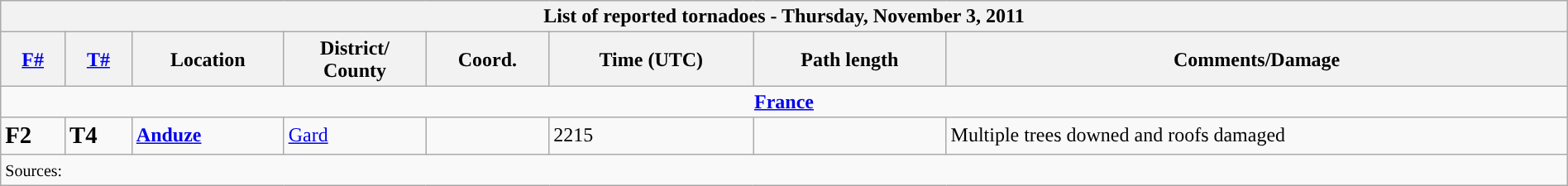<table class="wikitable collapsible" width="100%">
<tr>
<th colspan="8">List of reported tornadoes - Thursday, November 3, 2011</th>
</tr>
<tr>
<th><a href='#'>F#</a></th>
<th><a href='#'>T#</a></th>
<th>Location</th>
<th>District/<br>County</th>
<th>Coord.</th>
<th>Time (UTC)</th>
<th>Path length</th>
<th>Comments/Damage</th>
</tr>
<tr>
<td colspan="8" align=center><strong><a href='#'>France</a></strong></td>
</tr>
<tr>
<td><big><strong>F2</strong></big></td>
<td><big><strong>T4</strong></big></td>
<td><strong><a href='#'>Anduze</a></strong></td>
<td><a href='#'>Gard</a></td>
<td></td>
<td>2215</td>
<td></td>
<td>Multiple trees downed and roofs damaged</td>
</tr>
<tr>
<td colspan="8"><small>Sources:  </small></td>
</tr>
</table>
